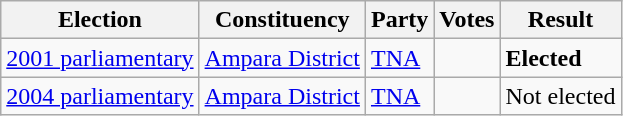<table class="wikitable" style="text-align:left;">
<tr>
<th scope=col>Election</th>
<th scope=col>Constituency</th>
<th scope=col>Party</th>
<th scope=col>Votes</th>
<th scope=col>Result</th>
</tr>
<tr>
<td><a href='#'>2001 parliamentary</a></td>
<td><a href='#'>Ampara District</a></td>
<td><a href='#'>TNA</a></td>
<td align=right></td>
<td><strong>Elected</strong></td>
</tr>
<tr>
<td><a href='#'>2004 parliamentary</a></td>
<td><a href='#'>Ampara District</a></td>
<td><a href='#'>TNA</a></td>
<td align=right></td>
<td>Not elected</td>
</tr>
</table>
